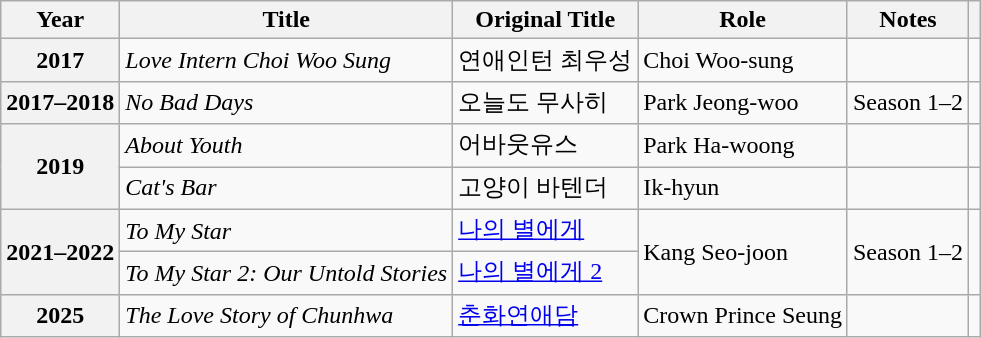<table class="wikitable plainrowheaders">
<tr>
<th scope="col">Year</th>
<th scope="col">Title</th>
<th scope="col">Original Title</th>
<th scope="col">Role</th>
<th scope="col">Notes</th>
<th scope="col" class="unsortable"></th>
</tr>
<tr>
<th scope="row" rowspan="1">2017</th>
<td><em>Love Intern Choi Woo Sung</em></td>
<td>연애인턴 최우성</td>
<td>Choi Woo-sung</td>
<td></td>
<td></td>
</tr>
<tr>
<th scope="row">2017–2018</th>
<td><em>No Bad Days</em></td>
<td>오늘도 무사히</td>
<td>Park Jeong-woo</td>
<td>Season 1–2</td>
<td></td>
</tr>
<tr>
<th scope="row" rowspan=2>2019</th>
<td><em>About Youth</em></td>
<td>어바웃유스</td>
<td>Park Ha-woong</td>
<td></td>
<td></td>
</tr>
<tr>
<td><em>Cat's Bar</em></td>
<td>고양이 바텐더</td>
<td>Ik-hyun</td>
<td></td>
<td></td>
</tr>
<tr>
<th scope="row" rowspan=2>2021–2022</th>
<td><em>To My Star</em></td>
<td><a href='#'>나의 별에게</a></td>
<td rowspan=2>Kang Seo-joon</td>
<td rowspan=2>Season 1–2</td>
<td rowspan="2"></td>
</tr>
<tr>
<td><em>To My Star 2: Our Untold Stories</em></td>
<td><a href='#'>나의 별에게 2</a></td>
</tr>
<tr>
<th scope="row">2025</th>
<td><em>The Love Story of Chunhwa</em></td>
<td><a href='#'>춘화연애담</a></td>
<td>Crown Prince Seung</td>
<td></td>
<td></td>
</tr>
</table>
